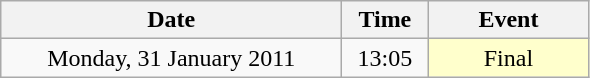<table class = "wikitable" style="text-align:center;">
<tr>
<th width=220>Date</th>
<th width=50>Time</th>
<th width=100>Event</th>
</tr>
<tr>
<td>Monday, 31 January 2011</td>
<td>13:05</td>
<td bgcolor=ffffcc>Final</td>
</tr>
</table>
